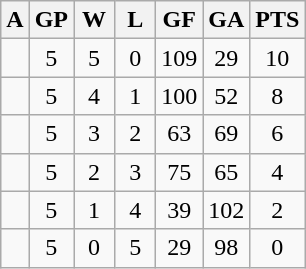<table class="wikitable" style="text-align:center">
<tr>
<th>A</th>
<th>GP</th>
<th width=20>W</th>
<th width=20>L</th>
<th>GF</th>
<th>GA</th>
<th>PTS</th>
</tr>
<tr>
<td align="left"></td>
<td>5</td>
<td>5</td>
<td>0</td>
<td>109</td>
<td>29</td>
<td>10</td>
</tr>
<tr>
<td align="left"></td>
<td>5</td>
<td>4</td>
<td>1</td>
<td>100</td>
<td>52</td>
<td>8</td>
</tr>
<tr>
<td align="left"></td>
<td>5</td>
<td>3</td>
<td>2</td>
<td>63</td>
<td>69</td>
<td>6</td>
</tr>
<tr>
<td align="left"></td>
<td>5</td>
<td>2</td>
<td>3</td>
<td>75</td>
<td>65</td>
<td>4</td>
</tr>
<tr>
<td align="left"></td>
<td>5</td>
<td>1</td>
<td>4</td>
<td>39</td>
<td>102</td>
<td>2</td>
</tr>
<tr>
<td align="left"></td>
<td>5</td>
<td>0</td>
<td>5</td>
<td>29</td>
<td>98</td>
<td>0</td>
</tr>
</table>
